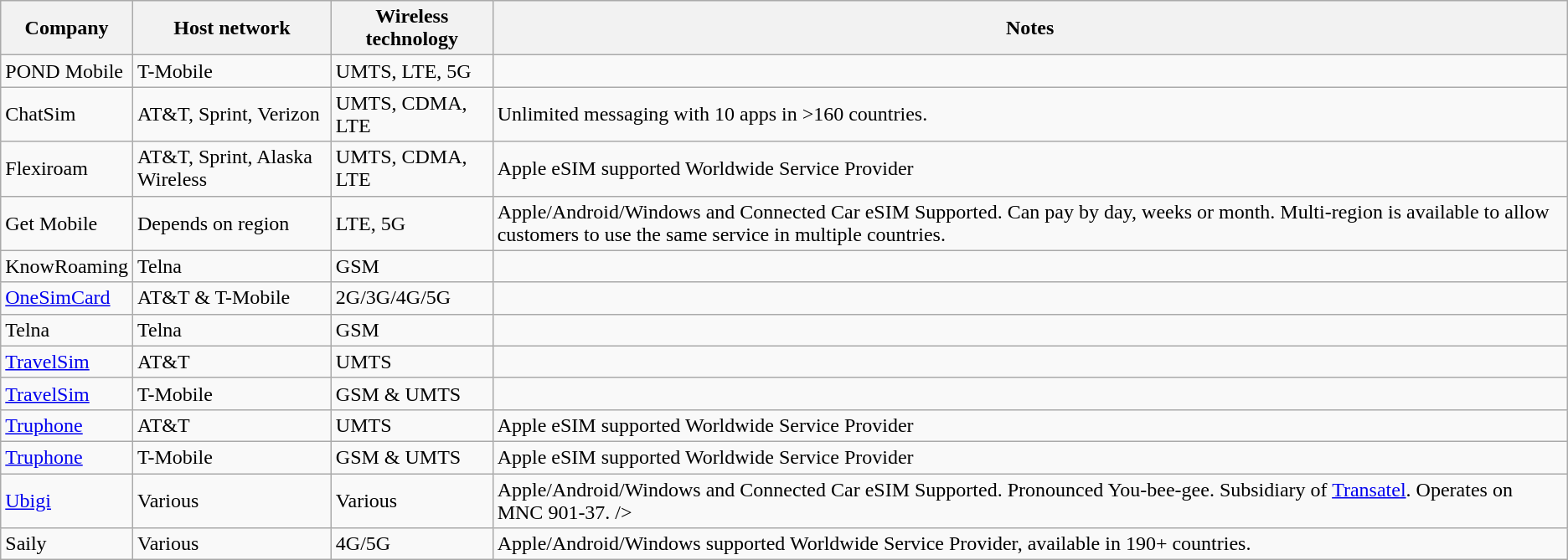<table class="wikitable sortable sticky-header">
<tr>
<th>Company</th>
<th>Host network</th>
<th class="sortable">Wireless technology</th>
<th class="sortable">Notes</th>
</tr>
<tr>
<td>POND Mobile</td>
<td>T-Mobile</td>
<td>UMTS, LTE, 5G</td>
<td></td>
</tr>
<tr>
<td>ChatSim</td>
<td>AT&T, Sprint, Verizon</td>
<td>UMTS, CDMA, LTE</td>
<td>Unlimited messaging with 10 apps in >160 countries.</td>
</tr>
<tr>
<td>Flexiroam</td>
<td>AT&T, Sprint, Alaska Wireless</td>
<td>UMTS, CDMA, LTE</td>
<td>Apple eSIM supported Worldwide Service Provider</td>
</tr>
<tr>
<td>Get Mobile</td>
<td>Depends on region</td>
<td>LTE, 5G</td>
<td>Apple/Android/Windows and Connected Car eSIM Supported. Can pay by day, weeks or month. Multi-region is available to allow customers to use the same service in multiple countries.</td>
</tr>
<tr>
<td>KnowRoaming</td>
<td>Telna</td>
<td>GSM</td>
<td></td>
</tr>
<tr>
<td><a href='#'>OneSimCard</a></td>
<td>AT&T & T-Mobile</td>
<td>2G/3G/4G/5G</td>
<td></td>
</tr>
<tr>
<td>Telna</td>
<td>Telna</td>
<td>GSM</td>
<td></td>
</tr>
<tr>
<td><a href='#'>TravelSim</a></td>
<td>AT&T</td>
<td>UMTS</td>
<td></td>
</tr>
<tr>
<td><a href='#'>TravelSim</a></td>
<td>T-Mobile</td>
<td>GSM & UMTS</td>
<td></td>
</tr>
<tr>
<td><a href='#'>Truphone</a></td>
<td>AT&T</td>
<td>UMTS</td>
<td>Apple eSIM supported Worldwide Service Provider</td>
</tr>
<tr>
<td><a href='#'>Truphone</a></td>
<td>T-Mobile</td>
<td>GSM & UMTS</td>
<td>Apple eSIM supported Worldwide Service Provider</td>
</tr>
<tr>
<td><a href='#'>Ubigi</a></td>
<td>Various</td>
<td>Various</td>
<td>Apple/Android/Windows and Connected Car eSIM Supported. Pronounced You-bee-gee. Subsidiary of <a href='#'>Transatel</a>. Operates on MNC 901-37. /></td>
</tr>
<tr>
<td>Saily</td>
<td>Various</td>
<td>4G/5G</td>
<td>Apple/Android/Windows supported Worldwide Service Provider, available in 190+ countries.</td>
</tr>
</table>
